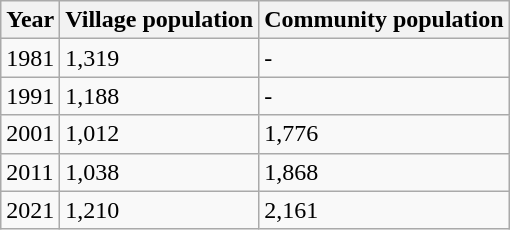<table class=wikitable>
<tr>
<th>Year</th>
<th>Village population</th>
<th>Community population</th>
</tr>
<tr>
<td>1981</td>
<td>1,319</td>
<td>-</td>
</tr>
<tr>
<td>1991</td>
<td>1,188</td>
<td>-</td>
</tr>
<tr>
<td>2001</td>
<td>1,012</td>
<td>1,776</td>
</tr>
<tr>
<td>2011</td>
<td>1,038</td>
<td>1,868</td>
</tr>
<tr>
<td>2021</td>
<td>1,210</td>
<td>2,161</td>
</tr>
</table>
